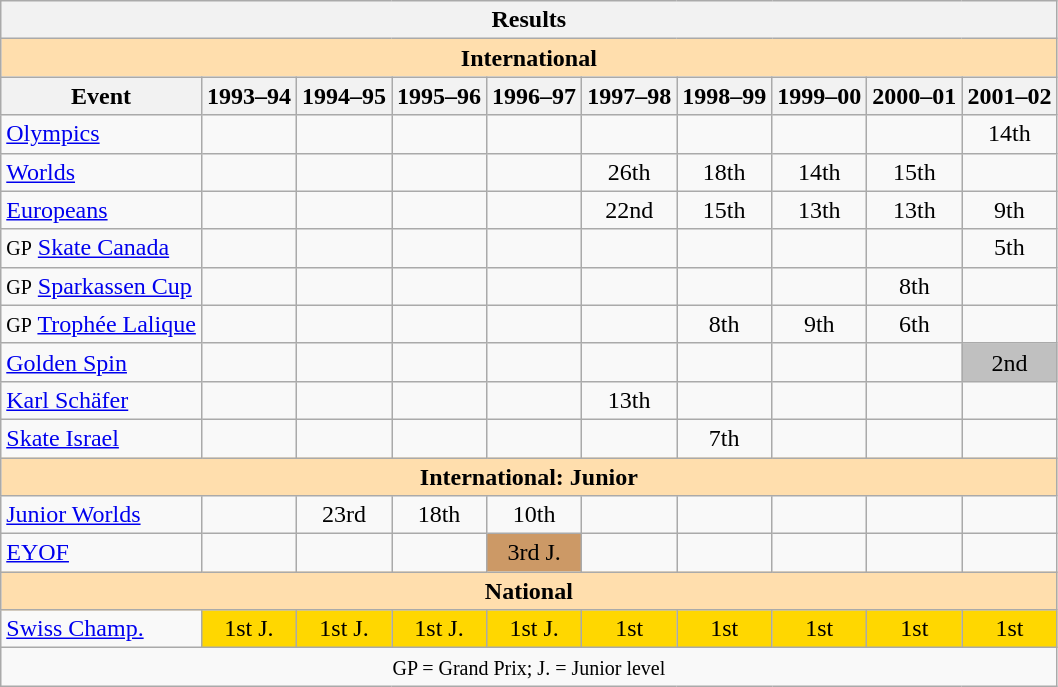<table class="wikitable" style="text-align:center">
<tr>
<th colspan=10 align=center><strong>Results</strong></th>
</tr>
<tr>
<th style="background-color: #ffdead; " colspan=10 align=center><strong>International</strong></th>
</tr>
<tr>
<th>Event</th>
<th>1993–94</th>
<th>1994–95</th>
<th>1995–96</th>
<th>1996–97</th>
<th>1997–98</th>
<th>1998–99</th>
<th>1999–00</th>
<th>2000–01</th>
<th>2001–02</th>
</tr>
<tr>
<td align=left><a href='#'>Olympics</a></td>
<td></td>
<td></td>
<td></td>
<td></td>
<td></td>
<td></td>
<td></td>
<td></td>
<td>14th</td>
</tr>
<tr>
<td align=left><a href='#'>Worlds</a></td>
<td></td>
<td></td>
<td></td>
<td></td>
<td>26th</td>
<td>18th</td>
<td>14th</td>
<td>15th</td>
<td></td>
</tr>
<tr>
<td align=left><a href='#'>Europeans</a></td>
<td></td>
<td></td>
<td></td>
<td></td>
<td>22nd</td>
<td>15th</td>
<td>13th</td>
<td>13th</td>
<td>9th</td>
</tr>
<tr>
<td align=left><small>GP</small> <a href='#'>Skate Canada</a></td>
<td></td>
<td></td>
<td></td>
<td></td>
<td></td>
<td></td>
<td></td>
<td></td>
<td>5th</td>
</tr>
<tr>
<td align=left><small>GP</small> <a href='#'>Sparkassen Cup</a></td>
<td></td>
<td></td>
<td></td>
<td></td>
<td></td>
<td></td>
<td></td>
<td>8th</td>
<td></td>
</tr>
<tr>
<td align=left><small>GP</small> <a href='#'>Trophée Lalique</a></td>
<td></td>
<td></td>
<td></td>
<td></td>
<td></td>
<td>8th</td>
<td>9th</td>
<td>6th</td>
<td></td>
</tr>
<tr>
<td align=left><a href='#'>Golden Spin</a></td>
<td></td>
<td></td>
<td></td>
<td></td>
<td></td>
<td></td>
<td></td>
<td></td>
<td bgcolor=silver>2nd</td>
</tr>
<tr>
<td align=left><a href='#'>Karl Schäfer</a></td>
<td></td>
<td></td>
<td></td>
<td></td>
<td>13th</td>
<td></td>
<td></td>
<td></td>
<td></td>
</tr>
<tr>
<td align=left><a href='#'>Skate Israel</a></td>
<td></td>
<td></td>
<td></td>
<td></td>
<td></td>
<td>7th</td>
<td></td>
<td></td>
<td></td>
</tr>
<tr>
<th style="background-color: #ffdead; " colspan=10 align=center><strong>International: Junior</strong></th>
</tr>
<tr>
<td align=left><a href='#'>Junior Worlds</a></td>
<td></td>
<td>23rd</td>
<td>18th</td>
<td>10th</td>
<td></td>
<td></td>
<td></td>
<td></td>
<td></td>
</tr>
<tr>
<td align=left><a href='#'>EYOF</a></td>
<td></td>
<td></td>
<td></td>
<td bgcolor=cc9966>3rd J.</td>
<td></td>
<td></td>
<td></td>
<td></td>
<td></td>
</tr>
<tr>
<th style="background-color: #ffdead; " colspan=10 align=center><strong>National</strong></th>
</tr>
<tr>
<td align=left><a href='#'>Swiss Champ.</a></td>
<td bgcolor=gold>1st J.</td>
<td bgcolor=gold>1st J.</td>
<td bgcolor=gold>1st J.</td>
<td bgcolor=gold>1st J.</td>
<td bgcolor=gold>1st</td>
<td bgcolor=gold>1st</td>
<td bgcolor=gold>1st</td>
<td bgcolor=gold>1st</td>
<td bgcolor=gold>1st</td>
</tr>
<tr>
<td colspan=10 align=center><small> GP = Grand Prix; J. = Junior level </small></td>
</tr>
</table>
